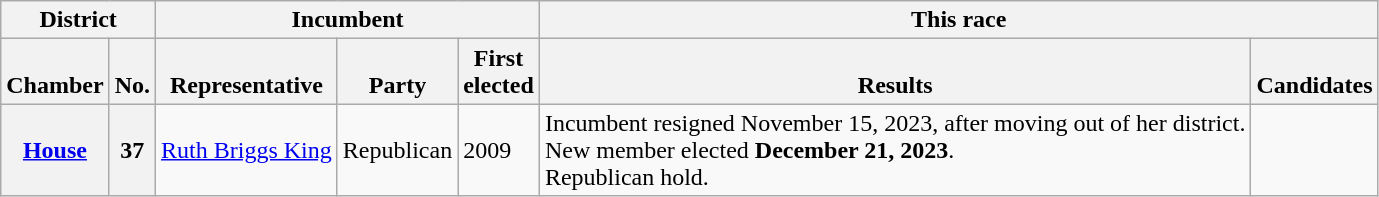<table class="wikitable sortable">
<tr valign=bottom>
<th colspan="2">District</th>
<th colspan="3">Incumbent</th>
<th colspan="2">This race</th>
</tr>
<tr valign=bottom>
<th>Chamber</th>
<th>No.</th>
<th>Representative</th>
<th>Party</th>
<th>First<br>elected</th>
<th>Results</th>
<th>Candidates</th>
</tr>
<tr>
<th><a href='#'>House</a></th>
<th>37</th>
<td><a href='#'>Ruth Briggs King</a></td>
<td>Republican</td>
<td>2009<br></td>
<td>Incumbent resigned November 15, 2023, after moving out of her district.<br>New member elected <strong>December 21, 2023</strong>.<br>Republican hold.</td>
<td nowrap></td>
</tr>
</table>
